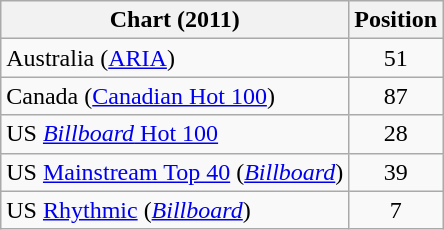<table class="wikitable sortable">
<tr>
<th scope="col">Chart (2011)</th>
<th scope="col">Position</th>
</tr>
<tr>
<td>Australia (<a href='#'>ARIA</a>)</td>
<td style="text-align:center;">51</td>
</tr>
<tr>
<td>Canada (<a href='#'>Canadian Hot 100</a>)</td>
<td style="text-align:center;">87</td>
</tr>
<tr>
<td>US <a href='#'><em>Billboard</em> Hot 100</a></td>
<td style="text-align:center;">28</td>
</tr>
<tr>
<td>US <a href='#'>Mainstream Top 40</a> (<em><a href='#'>Billboard</a></em>)</td>
<td style="text-align:center;">39</td>
</tr>
<tr>
<td>US <a href='#'>Rhythmic</a> (<em><a href='#'>Billboard</a></em>)</td>
<td style="text-align:center;">7</td>
</tr>
</table>
